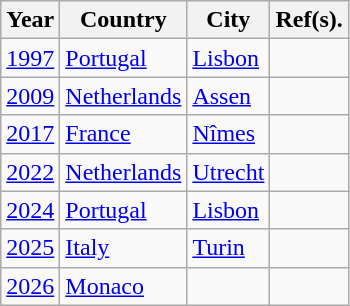<table class="wikitable plainrowheaders">
<tr>
<th scope="col">Year</th>
<th scope="col">Country</th>
<th scope="col">City</th>
<th scope="col">Ref(s).</th>
</tr>
<tr>
<td><a href='#'>1997</a></td>
<td> <a href='#'>Portugal</a></td>
<td><a href='#'>Lisbon</a></td>
<td></td>
</tr>
<tr>
<td><a href='#'>2009</a></td>
<td> <a href='#'>Netherlands</a></td>
<td><a href='#'>Assen</a></td>
<td></td>
</tr>
<tr>
<td><a href='#'>2017</a></td>
<td> <a href='#'>France</a></td>
<td><a href='#'>Nîmes</a></td>
<td></td>
</tr>
<tr>
<td><a href='#'>2022</a></td>
<td> <a href='#'>Netherlands</a></td>
<td><a href='#'>Utrecht</a></td>
<td></td>
</tr>
<tr>
<td><a href='#'>2024</a></td>
<td> <a href='#'>Portugal</a></td>
<td><a href='#'>Lisbon</a></td>
<td></td>
</tr>
<tr>
<td><a href='#'>2025</a></td>
<td> <a href='#'>Italy</a></td>
<td><a href='#'>Turin</a></td>
<td></td>
</tr>
<tr>
<td><a href='#'>2026</a></td>
<td> <a href='#'>Monaco</a></td>
<td></td>
<td></td>
</tr>
</table>
